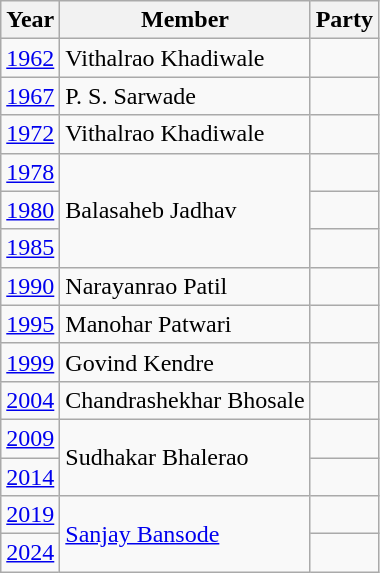<table class="wikitable">
<tr>
<th>Year</th>
<th>Member</th>
<th colspan="2">Party</th>
</tr>
<tr>
<td><a href='#'>1962</a></td>
<td>Vithalrao Khadiwale</td>
<td></td>
</tr>
<tr>
<td><a href='#'>1967</a></td>
<td>P. S. Sarwade</td>
</tr>
<tr>
<td><a href='#'>1972</a></td>
<td>Vithalrao Khadiwale</td>
<td></td>
</tr>
<tr>
<td><a href='#'>1978</a></td>
<td rowspan="3">Balasaheb Jadhav</td>
<td></td>
</tr>
<tr>
<td><a href='#'>1980</a></td>
<td></td>
</tr>
<tr>
<td><a href='#'>1985</a></td>
<td></td>
</tr>
<tr>
<td><a href='#'>1990</a></td>
<td>Narayanrao Patil</td>
<td></td>
</tr>
<tr>
<td><a href='#'>1995</a></td>
<td>Manohar Patwari</td>
<td></td>
</tr>
<tr>
<td><a href='#'>1999</a></td>
<td>Govind Kendre</td>
<td></td>
</tr>
<tr>
<td><a href='#'>2004</a></td>
<td>Chandrashekhar Bhosale</td>
<td></td>
</tr>
<tr>
<td><a href='#'>2009</a></td>
<td rowspan="2">Sudhakar Bhalerao</td>
<td></td>
</tr>
<tr>
<td><a href='#'>2014</a></td>
</tr>
<tr>
<td><a href='#'>2019</a></td>
<td rowspan="2"><a href='#'>Sanjay Bansode</a></td>
<td></td>
</tr>
<tr>
<td><a href='#'>2024</a></td>
</tr>
</table>
